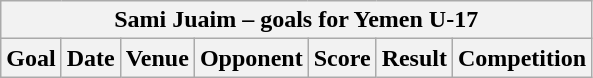<table class="wikitable collapsible collapsed" style="font-size:100%">
<tr>
<th colspan="7"><strong>Sami Juaim – goals for Yemen U-17</strong></th>
</tr>
<tr style="text-align:center">
<th>Goal</th>
<th>Date</th>
<th>Venue</th>
<th>Opponent</th>
<th>Score</th>
<th>Result</th>
<th>Competition<br></th>
</tr>
</table>
